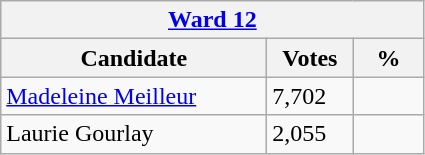<table class="wikitable">
<tr>
<th colspan="3"><a href='#'>Ward 12</a></th>
</tr>
<tr>
<th style="width: 170px">Candidate</th>
<th style="width: 50px">Votes</th>
<th style="width: 40px">%</th>
</tr>
<tr>
<td><a href='#'>Madeleine Meilleur</a></td>
<td>7,702</td>
<td></td>
</tr>
<tr>
<td>Laurie Gourlay</td>
<td>2,055</td>
<td></td>
</tr>
</table>
